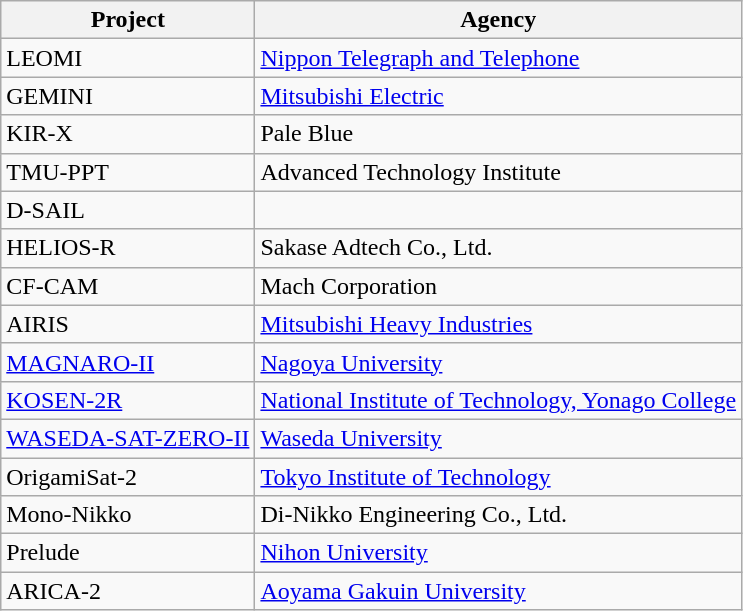<table class="wikitable">
<tr>
<th>Project</th>
<th>Agency</th>
</tr>
<tr>
<td nowrap>LEOMI</td>
<td><a href='#'>Nippon Telegraph and Telephone</a></td>
</tr>
<tr>
<td>GEMINI</td>
<td><a href='#'>Mitsubishi Electric</a></td>
</tr>
<tr>
<td>KIR-X</td>
<td>Pale Blue</td>
</tr>
<tr>
<td>TMU-PPT</td>
<td>Advanced Technology Institute</td>
</tr>
<tr>
<td>D-SAIL</td>
<td></td>
</tr>
<tr>
<td>HELIOS-R</td>
<td>Sakase Adtech Co., Ltd.</td>
</tr>
<tr>
<td>CF-CAM</td>
<td>Mach Corporation</td>
</tr>
<tr>
<td>AIRIS</td>
<td><a href='#'>Mitsubishi Heavy Industries</a></td>
</tr>
<tr>
<td nowrap><a href='#'>MAGNARO-II</a></td>
<td><a href='#'>Nagoya University</a></td>
</tr>
<tr>
<td><a href='#'>KOSEN-2R</a></td>
<td><a href='#'>National Institute of Technology, Yonago College</a></td>
</tr>
<tr>
<td><a href='#'>WASEDA-SAT-ZERO-II</a></td>
<td><a href='#'>Waseda University</a></td>
</tr>
<tr>
<td>OrigamiSat-2</td>
<td><a href='#'>Tokyo Institute of Technology</a></td>
</tr>
<tr>
<td>Mono-Nikko</td>
<td>Di-Nikko Engineering Co., Ltd.</td>
</tr>
<tr>
<td>Prelude</td>
<td><a href='#'>Nihon University</a></td>
</tr>
<tr>
<td>ARICA-2</td>
<td><a href='#'>Aoyama Gakuin University</a></td>
</tr>
</table>
